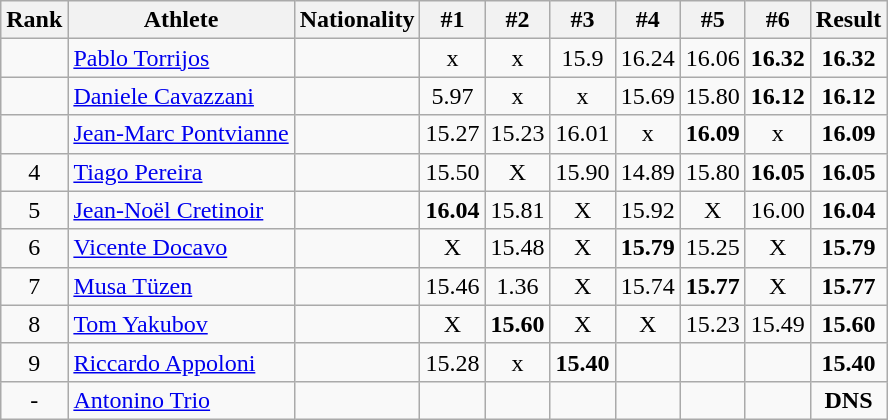<table class="wikitable sortable" style="text-align:center">
<tr>
<th>Rank</th>
<th>Athlete</th>
<th>Nationality</th>
<th>#1</th>
<th>#2</th>
<th>#3</th>
<th>#4</th>
<th>#5</th>
<th>#6</th>
<th>Result</th>
</tr>
<tr>
<td></td>
<td align="left"><a href='#'>Pablo Torrijos</a></td>
<td align="left"></td>
<td>x</td>
<td>x</td>
<td>15.9</td>
<td>16.24</td>
<td>16.06</td>
<td><strong>16.32</strong></td>
<td><strong>16.32</strong></td>
</tr>
<tr>
<td></td>
<td align="left"><a href='#'>Daniele Cavazzani</a></td>
<td align="left"></td>
<td>5.97</td>
<td>x</td>
<td>x</td>
<td>15.69</td>
<td>15.80</td>
<td><strong>16.12</strong></td>
<td><strong>16.12</strong></td>
</tr>
<tr>
<td></td>
<td align="left"><a href='#'>Jean-Marc Pontvianne</a></td>
<td align="left"></td>
<td>15.27</td>
<td>15.23</td>
<td>16.01</td>
<td>x</td>
<td><strong>16.09</strong></td>
<td>x</td>
<td><strong>16.09</strong></td>
</tr>
<tr>
<td>4</td>
<td align="left"><a href='#'>Tiago Pereira</a></td>
<td align="left"></td>
<td>15.50</td>
<td>X</td>
<td>15.90</td>
<td>14.89</td>
<td>15.80</td>
<td><strong>16.05</strong></td>
<td><strong>16.05</strong></td>
</tr>
<tr>
<td>5</td>
<td align="left"><a href='#'>Jean-Noël Cretinoir</a></td>
<td align="left"></td>
<td><strong>16.04</strong></td>
<td>15.81</td>
<td>X</td>
<td>15.92</td>
<td>X</td>
<td>16.00</td>
<td><strong>16.04</strong></td>
</tr>
<tr>
<td>6</td>
<td align="left"><a href='#'>Vicente Docavo</a></td>
<td align="left"></td>
<td>X</td>
<td>15.48</td>
<td>X</td>
<td><strong>15.79</strong></td>
<td>15.25</td>
<td>X</td>
<td><strong>15.79</strong></td>
</tr>
<tr>
<td>7</td>
<td align="left"><a href='#'>Musa Tüzen</a></td>
<td align="left"></td>
<td>15.46</td>
<td>1.36</td>
<td>X</td>
<td>15.74</td>
<td><strong>15.77</strong></td>
<td>X</td>
<td><strong>15.77</strong></td>
</tr>
<tr>
<td>8</td>
<td align="left"><a href='#'>Tom Yakubov</a></td>
<td align="left"></td>
<td>X</td>
<td><strong>15.60</strong></td>
<td>X</td>
<td>X</td>
<td>15.23</td>
<td>15.49</td>
<td><strong>15.60</strong></td>
</tr>
<tr>
<td>9</td>
<td align="left"><a href='#'>Riccardo Appoloni</a></td>
<td align="left"></td>
<td>15.28</td>
<td>x</td>
<td><strong>15.40</strong></td>
<td></td>
<td></td>
<td></td>
<td><strong>15.40</strong></td>
</tr>
<tr>
<td>-</td>
<td align="left"><a href='#'>Antonino Trio</a></td>
<td align="left"></td>
<td></td>
<td></td>
<td></td>
<td></td>
<td></td>
<td></td>
<td><strong>DNS</strong></td>
</tr>
</table>
